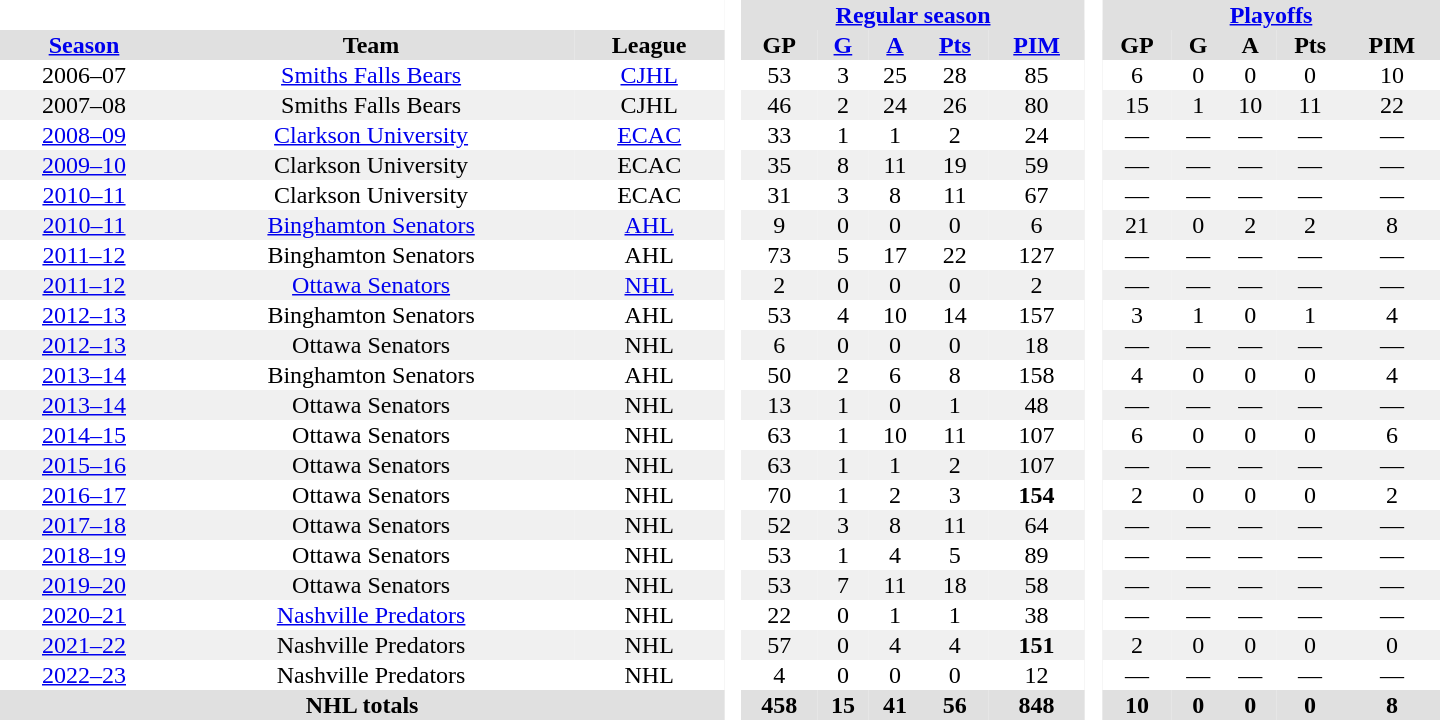<table border="0" cellpadding="1" cellspacing="0" style="text-align:center; width:60em">
<tr bgcolor="#e0e0e0">
<th colspan="3" bgcolor="#ffffff"> </th>
<th rowspan="99" bgcolor="#ffffff"> </th>
<th colspan="5"><a href='#'>Regular season</a></th>
<th rowspan="99" bgcolor="#ffffff"> </th>
<th colspan="5"><a href='#'>Playoffs</a></th>
</tr>
<tr bgcolor="#e0e0e0">
<th><a href='#'>Season</a></th>
<th>Team</th>
<th>League</th>
<th>GP</th>
<th><a href='#'>G</a></th>
<th><a href='#'>A</a></th>
<th><a href='#'>Pts</a></th>
<th><a href='#'>PIM</a></th>
<th>GP</th>
<th>G</th>
<th>A</th>
<th>Pts</th>
<th>PIM</th>
</tr>
<tr>
<td>2006–07</td>
<td><a href='#'>Smiths Falls Bears</a></td>
<td><a href='#'>CJHL</a></td>
<td>53</td>
<td>3</td>
<td>25</td>
<td>28</td>
<td>85</td>
<td>6</td>
<td>0</td>
<td>0</td>
<td>0</td>
<td>10</td>
</tr>
<tr bgcolor="#f0f0f0">
<td>2007–08</td>
<td>Smiths Falls Bears</td>
<td>CJHL</td>
<td>46</td>
<td>2</td>
<td>24</td>
<td>26</td>
<td>80</td>
<td>15</td>
<td>1</td>
<td>10</td>
<td>11</td>
<td>22</td>
</tr>
<tr>
<td><a href='#'>2008–09</a></td>
<td><a href='#'>Clarkson University</a></td>
<td><a href='#'>ECAC</a></td>
<td>33</td>
<td>1</td>
<td>1</td>
<td>2</td>
<td>24</td>
<td>—</td>
<td>—</td>
<td>—</td>
<td>—</td>
<td>—</td>
</tr>
<tr bgcolor="#f0f0f0">
<td><a href='#'>2009–10</a></td>
<td>Clarkson University</td>
<td>ECAC</td>
<td>35</td>
<td>8</td>
<td>11</td>
<td>19</td>
<td>59</td>
<td>—</td>
<td>—</td>
<td>—</td>
<td>—</td>
<td>—</td>
</tr>
<tr>
<td><a href='#'>2010–11</a></td>
<td>Clarkson University</td>
<td>ECAC</td>
<td>31</td>
<td>3</td>
<td>8</td>
<td>11</td>
<td>67</td>
<td>—</td>
<td>—</td>
<td>—</td>
<td>—</td>
<td>—</td>
</tr>
<tr bgcolor="#f0f0f0">
<td><a href='#'>2010–11</a></td>
<td><a href='#'>Binghamton Senators</a></td>
<td><a href='#'>AHL</a></td>
<td>9</td>
<td>0</td>
<td>0</td>
<td>0</td>
<td>6</td>
<td>21</td>
<td>0</td>
<td>2</td>
<td>2</td>
<td>8</td>
</tr>
<tr>
<td><a href='#'>2011–12</a></td>
<td>Binghamton Senators</td>
<td>AHL</td>
<td>73</td>
<td>5</td>
<td>17</td>
<td>22</td>
<td>127</td>
<td>—</td>
<td>—</td>
<td>—</td>
<td>—</td>
<td>—</td>
</tr>
<tr bgcolor="#f0f0f0">
<td><a href='#'>2011–12</a></td>
<td><a href='#'>Ottawa Senators</a></td>
<td><a href='#'>NHL</a></td>
<td>2</td>
<td>0</td>
<td>0</td>
<td>0</td>
<td>2</td>
<td>—</td>
<td>—</td>
<td>—</td>
<td>—</td>
<td>—</td>
</tr>
<tr>
<td><a href='#'>2012–13</a></td>
<td>Binghamton Senators</td>
<td>AHL</td>
<td>53</td>
<td>4</td>
<td>10</td>
<td>14</td>
<td>157</td>
<td>3</td>
<td>1</td>
<td>0</td>
<td>1</td>
<td>4</td>
</tr>
<tr bgcolor="#f0f0f0">
<td><a href='#'>2012–13</a></td>
<td>Ottawa Senators</td>
<td>NHL</td>
<td>6</td>
<td>0</td>
<td>0</td>
<td>0</td>
<td>18</td>
<td>—</td>
<td>—</td>
<td>—</td>
<td>—</td>
<td>—</td>
</tr>
<tr>
<td><a href='#'>2013–14</a></td>
<td>Binghamton Senators</td>
<td>AHL</td>
<td>50</td>
<td>2</td>
<td>6</td>
<td>8</td>
<td>158</td>
<td>4</td>
<td>0</td>
<td>0</td>
<td>0</td>
<td>4</td>
</tr>
<tr bgcolor="#f0f0f0">
<td><a href='#'>2013–14</a></td>
<td>Ottawa Senators</td>
<td>NHL</td>
<td>13</td>
<td>1</td>
<td>0</td>
<td>1</td>
<td>48</td>
<td>—</td>
<td>—</td>
<td>—</td>
<td>—</td>
<td>—</td>
</tr>
<tr>
<td><a href='#'>2014–15</a></td>
<td>Ottawa Senators</td>
<td>NHL</td>
<td>63</td>
<td>1</td>
<td>10</td>
<td>11</td>
<td>107</td>
<td>6</td>
<td>0</td>
<td>0</td>
<td>0</td>
<td>6</td>
</tr>
<tr bgcolor="#f0f0f0">
<td><a href='#'>2015–16</a></td>
<td>Ottawa Senators</td>
<td>NHL</td>
<td>63</td>
<td>1</td>
<td>1</td>
<td>2</td>
<td>107</td>
<td>—</td>
<td>—</td>
<td>—</td>
<td>—</td>
<td>—</td>
</tr>
<tr>
<td><a href='#'>2016–17</a></td>
<td>Ottawa Senators</td>
<td>NHL</td>
<td>70</td>
<td>1</td>
<td>2</td>
<td>3</td>
<td><strong>154</strong></td>
<td>2</td>
<td>0</td>
<td>0</td>
<td>0</td>
<td>2</td>
</tr>
<tr bgcolor="#f0f0f0">
<td><a href='#'>2017–18</a></td>
<td>Ottawa Senators</td>
<td>NHL</td>
<td>52</td>
<td>3</td>
<td>8</td>
<td>11</td>
<td>64</td>
<td>—</td>
<td>—</td>
<td>—</td>
<td>—</td>
<td>—</td>
</tr>
<tr>
<td><a href='#'>2018–19</a></td>
<td>Ottawa Senators</td>
<td>NHL</td>
<td>53</td>
<td>1</td>
<td>4</td>
<td>5</td>
<td>89</td>
<td>—</td>
<td>—</td>
<td>—</td>
<td>—</td>
<td>—</td>
</tr>
<tr bgcolor="#f0f0f0">
<td><a href='#'>2019–20</a></td>
<td>Ottawa Senators</td>
<td>NHL</td>
<td>53</td>
<td>7</td>
<td>11</td>
<td>18</td>
<td>58</td>
<td>—</td>
<td>—</td>
<td>—</td>
<td>—</td>
<td>—</td>
</tr>
<tr>
<td><a href='#'>2020–21</a></td>
<td><a href='#'>Nashville Predators</a></td>
<td>NHL</td>
<td>22</td>
<td>0</td>
<td>1</td>
<td>1</td>
<td>38</td>
<td>—</td>
<td>—</td>
<td>—</td>
<td>—</td>
<td>—</td>
</tr>
<tr bgcolor="#f0f0f0">
<td><a href='#'>2021–22</a></td>
<td>Nashville Predators</td>
<td>NHL</td>
<td>57</td>
<td>0</td>
<td>4</td>
<td>4</td>
<td><strong>151</strong></td>
<td>2</td>
<td>0</td>
<td>0</td>
<td>0</td>
<td>0</td>
</tr>
<tr>
<td><a href='#'>2022–23</a></td>
<td>Nashville Predators</td>
<td>NHL</td>
<td>4</td>
<td>0</td>
<td>0</td>
<td>0</td>
<td>12</td>
<td>—</td>
<td>—</td>
<td>—</td>
<td>—</td>
<td>—</td>
</tr>
<tr style="background:#e0e0e0;">
<th colspan="3">NHL totals</th>
<th>458</th>
<th>15</th>
<th>41</th>
<th>56</th>
<th>848</th>
<th>10</th>
<th>0</th>
<th>0</th>
<th>0</th>
<th>8</th>
</tr>
</table>
